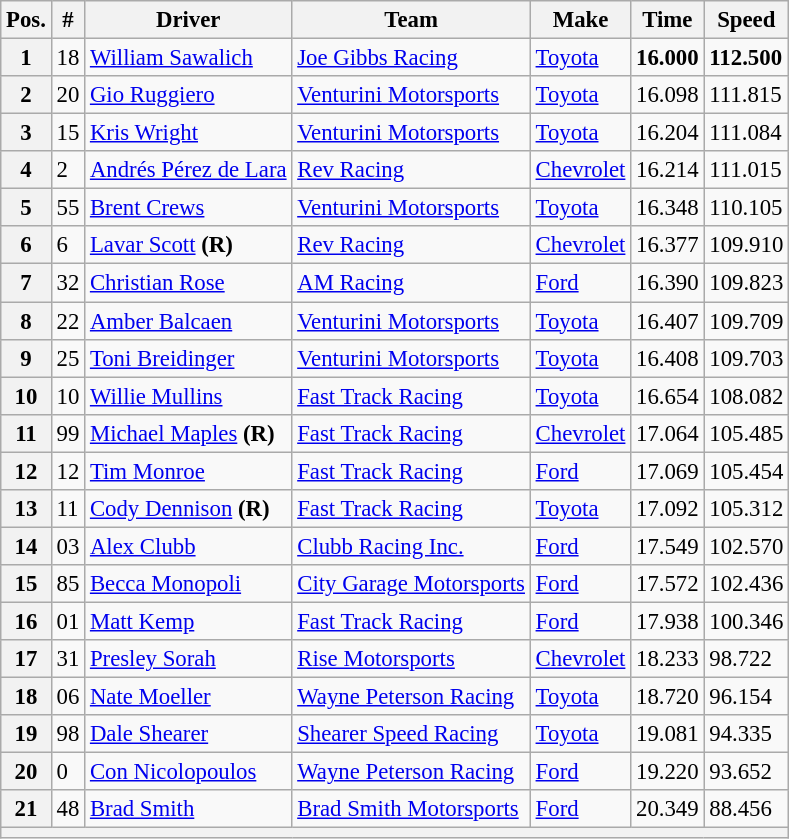<table class="wikitable" style="font-size:95%">
<tr>
<th>Pos.</th>
<th>#</th>
<th>Driver</th>
<th>Team</th>
<th>Make</th>
<th>Time</th>
<th>Speed</th>
</tr>
<tr>
<th>1</th>
<td>18</td>
<td><a href='#'>William Sawalich</a></td>
<td><a href='#'>Joe Gibbs Racing</a></td>
<td><a href='#'>Toyota</a></td>
<td><strong>16.000</strong></td>
<td><strong>112.500</strong></td>
</tr>
<tr>
<th>2</th>
<td>20</td>
<td><a href='#'>Gio Ruggiero</a></td>
<td><a href='#'>Venturini Motorsports</a></td>
<td><a href='#'>Toyota</a></td>
<td>16.098</td>
<td>111.815</td>
</tr>
<tr>
<th>3</th>
<td>15</td>
<td><a href='#'>Kris Wright</a></td>
<td><a href='#'>Venturini Motorsports</a></td>
<td><a href='#'>Toyota</a></td>
<td>16.204</td>
<td>111.084</td>
</tr>
<tr>
<th>4</th>
<td>2</td>
<td><a href='#'>Andrés Pérez de Lara</a></td>
<td><a href='#'>Rev Racing</a></td>
<td><a href='#'>Chevrolet</a></td>
<td>16.214</td>
<td>111.015</td>
</tr>
<tr>
<th>5</th>
<td>55</td>
<td><a href='#'>Brent Crews</a></td>
<td><a href='#'>Venturini Motorsports</a></td>
<td><a href='#'>Toyota</a></td>
<td>16.348</td>
<td>110.105</td>
</tr>
<tr>
<th>6</th>
<td>6</td>
<td><a href='#'>Lavar Scott</a> <strong>(R)</strong></td>
<td><a href='#'>Rev Racing</a></td>
<td><a href='#'>Chevrolet</a></td>
<td>16.377</td>
<td>109.910</td>
</tr>
<tr>
<th>7</th>
<td>32</td>
<td><a href='#'>Christian Rose</a></td>
<td><a href='#'>AM Racing</a></td>
<td><a href='#'>Ford</a></td>
<td>16.390</td>
<td>109.823</td>
</tr>
<tr>
<th>8</th>
<td>22</td>
<td><a href='#'>Amber Balcaen</a></td>
<td><a href='#'>Venturini Motorsports</a></td>
<td><a href='#'>Toyota</a></td>
<td>16.407</td>
<td>109.709</td>
</tr>
<tr>
<th>9</th>
<td>25</td>
<td><a href='#'>Toni Breidinger</a></td>
<td><a href='#'>Venturini Motorsports</a></td>
<td><a href='#'>Toyota</a></td>
<td>16.408</td>
<td>109.703</td>
</tr>
<tr>
<th>10</th>
<td>10</td>
<td><a href='#'>Willie Mullins</a></td>
<td><a href='#'>Fast Track Racing</a></td>
<td><a href='#'>Toyota</a></td>
<td>16.654</td>
<td>108.082</td>
</tr>
<tr>
<th>11</th>
<td>99</td>
<td><a href='#'>Michael Maples</a> <strong>(R)</strong></td>
<td><a href='#'>Fast Track Racing</a></td>
<td><a href='#'>Chevrolet</a></td>
<td>17.064</td>
<td>105.485</td>
</tr>
<tr>
<th>12</th>
<td>12</td>
<td><a href='#'>Tim Monroe</a></td>
<td><a href='#'>Fast Track Racing</a></td>
<td><a href='#'>Ford</a></td>
<td>17.069</td>
<td>105.454</td>
</tr>
<tr>
<th>13</th>
<td>11</td>
<td><a href='#'>Cody Dennison</a> <strong>(R)</strong></td>
<td><a href='#'>Fast Track Racing</a></td>
<td><a href='#'>Toyota</a></td>
<td>17.092</td>
<td>105.312</td>
</tr>
<tr>
<th>14</th>
<td>03</td>
<td><a href='#'>Alex Clubb</a></td>
<td><a href='#'>Clubb Racing Inc.</a></td>
<td><a href='#'>Ford</a></td>
<td>17.549</td>
<td>102.570</td>
</tr>
<tr>
<th>15</th>
<td>85</td>
<td><a href='#'>Becca Monopoli</a></td>
<td><a href='#'>City Garage Motorsports</a></td>
<td><a href='#'>Ford</a></td>
<td>17.572</td>
<td>102.436</td>
</tr>
<tr>
<th>16</th>
<td>01</td>
<td><a href='#'>Matt Kemp</a></td>
<td><a href='#'>Fast Track Racing</a></td>
<td><a href='#'>Ford</a></td>
<td>17.938</td>
<td>100.346</td>
</tr>
<tr>
<th>17</th>
<td>31</td>
<td><a href='#'>Presley Sorah</a></td>
<td><a href='#'>Rise Motorsports</a></td>
<td><a href='#'>Chevrolet</a></td>
<td>18.233</td>
<td>98.722</td>
</tr>
<tr>
<th>18</th>
<td>06</td>
<td><a href='#'>Nate Moeller</a></td>
<td><a href='#'>Wayne Peterson Racing</a></td>
<td><a href='#'>Toyota</a></td>
<td>18.720</td>
<td>96.154</td>
</tr>
<tr>
<th>19</th>
<td>98</td>
<td><a href='#'>Dale Shearer</a></td>
<td><a href='#'>Shearer Speed Racing</a></td>
<td><a href='#'>Toyota</a></td>
<td>19.081</td>
<td>94.335</td>
</tr>
<tr>
<th>20</th>
<td>0</td>
<td><a href='#'>Con Nicolopoulos</a></td>
<td><a href='#'>Wayne Peterson Racing</a></td>
<td><a href='#'>Ford</a></td>
<td>19.220</td>
<td>93.652</td>
</tr>
<tr>
<th>21</th>
<td>48</td>
<td><a href='#'>Brad Smith</a></td>
<td><a href='#'>Brad Smith Motorsports</a></td>
<td><a href='#'>Ford</a></td>
<td>20.349</td>
<td>88.456</td>
</tr>
<tr>
<th colspan="7"></th>
</tr>
</table>
